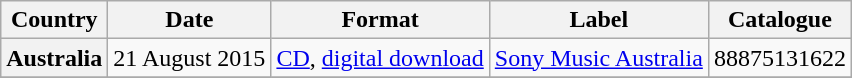<table class="wikitable plainrowheaders">
<tr>
<th scope="col">Country</th>
<th scope="col">Date</th>
<th scope="col">Format</th>
<th scope="col">Label</th>
<th scope="col">Catalogue</th>
</tr>
<tr>
<th scope="row">Australia</th>
<td>21 August 2015</td>
<td><a href='#'>CD</a>, <a href='#'>digital download</a></td>
<td><a href='#'>Sony Music Australia</a></td>
<td>88875131622</td>
</tr>
<tr>
</tr>
</table>
